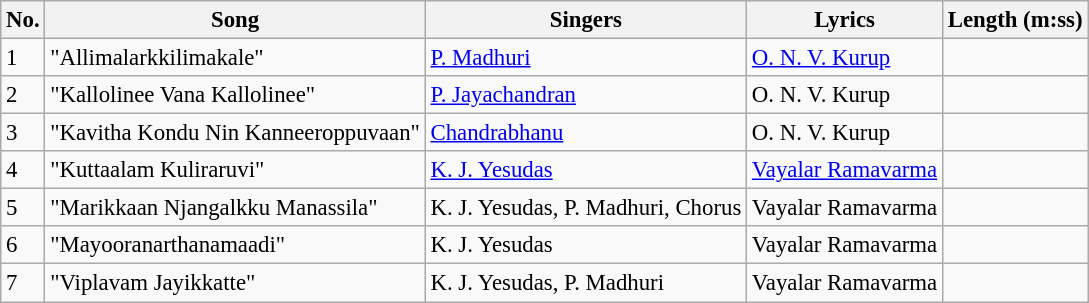<table class="wikitable" style="font-size:95%;">
<tr>
<th>No.</th>
<th>Song</th>
<th>Singers</th>
<th>Lyrics</th>
<th>Length (m:ss)</th>
</tr>
<tr>
<td>1</td>
<td>"Allimalarkkilimakale"</td>
<td><a href='#'>P. Madhuri</a></td>
<td><a href='#'>O. N. V. Kurup</a></td>
<td></td>
</tr>
<tr>
<td>2</td>
<td>"Kallolinee Vana Kallolinee"</td>
<td><a href='#'>P. Jayachandran</a></td>
<td>O. N. V. Kurup</td>
<td></td>
</tr>
<tr>
<td>3</td>
<td>"Kavitha Kondu Nin Kanneeroppuvaan"</td>
<td><a href='#'>Chandrabhanu</a></td>
<td>O. N. V. Kurup</td>
<td></td>
</tr>
<tr>
<td>4</td>
<td>"Kuttaalam Kuliraruvi"</td>
<td><a href='#'>K. J. Yesudas</a></td>
<td><a href='#'>Vayalar Ramavarma</a></td>
<td></td>
</tr>
<tr>
<td>5</td>
<td>"Marikkaan Njangalkku Manassila"</td>
<td>K. J. Yesudas, P. Madhuri, Chorus</td>
<td>Vayalar Ramavarma</td>
<td></td>
</tr>
<tr>
<td>6</td>
<td>"Mayooranarthanamaadi"</td>
<td>K. J. Yesudas</td>
<td>Vayalar Ramavarma</td>
<td></td>
</tr>
<tr>
<td>7</td>
<td>"Viplavam Jayikkatte"</td>
<td>K. J. Yesudas, P. Madhuri</td>
<td>Vayalar Ramavarma</td>
<td></td>
</tr>
</table>
